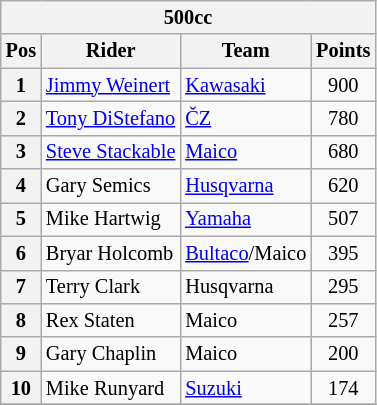<table class="wikitable" style="font-size: 85%;">
<tr>
<th colspan=4>500cc</th>
</tr>
<tr>
<th align=center>Pos</th>
<th align=center>Rider</th>
<th align=center>Team</th>
<th align=center>Points</th>
</tr>
<tr>
<th>1</th>
<td> <a href='#'>Jimmy Weinert</a></td>
<td><a href='#'>Kawasaki</a></td>
<td align="center">900</td>
</tr>
<tr>
<th>2</th>
<td> <a href='#'>Tony DiStefano</a></td>
<td><a href='#'>ČZ</a></td>
<td align="center">780</td>
</tr>
<tr>
<th>3</th>
<td> <a href='#'>Steve Stackable</a></td>
<td><a href='#'>Maico</a></td>
<td align="center">680</td>
</tr>
<tr>
<th>4</th>
<td> Gary Semics</td>
<td><a href='#'>Husqvarna</a></td>
<td align="center">620</td>
</tr>
<tr>
<th>5</th>
<td> Mike Hartwig</td>
<td><a href='#'>Yamaha</a></td>
<td align="center">507</td>
</tr>
<tr>
<th>6</th>
<td> Bryar Holcomb</td>
<td><a href='#'>Bultaco</a>/Maico</td>
<td align="center">395</td>
</tr>
<tr>
<th>7</th>
<td> Terry Clark</td>
<td>Husqvarna</td>
<td align="center">295</td>
</tr>
<tr>
<th>8</th>
<td> Rex Staten</td>
<td>Maico</td>
<td align="center">257</td>
</tr>
<tr>
<th>9</th>
<td> Gary Chaplin</td>
<td>Maico</td>
<td align="center">200</td>
</tr>
<tr>
<th>10</th>
<td> Mike Runyard</td>
<td><a href='#'>Suzuki</a></td>
<td align="center">174</td>
</tr>
<tr>
</tr>
</table>
